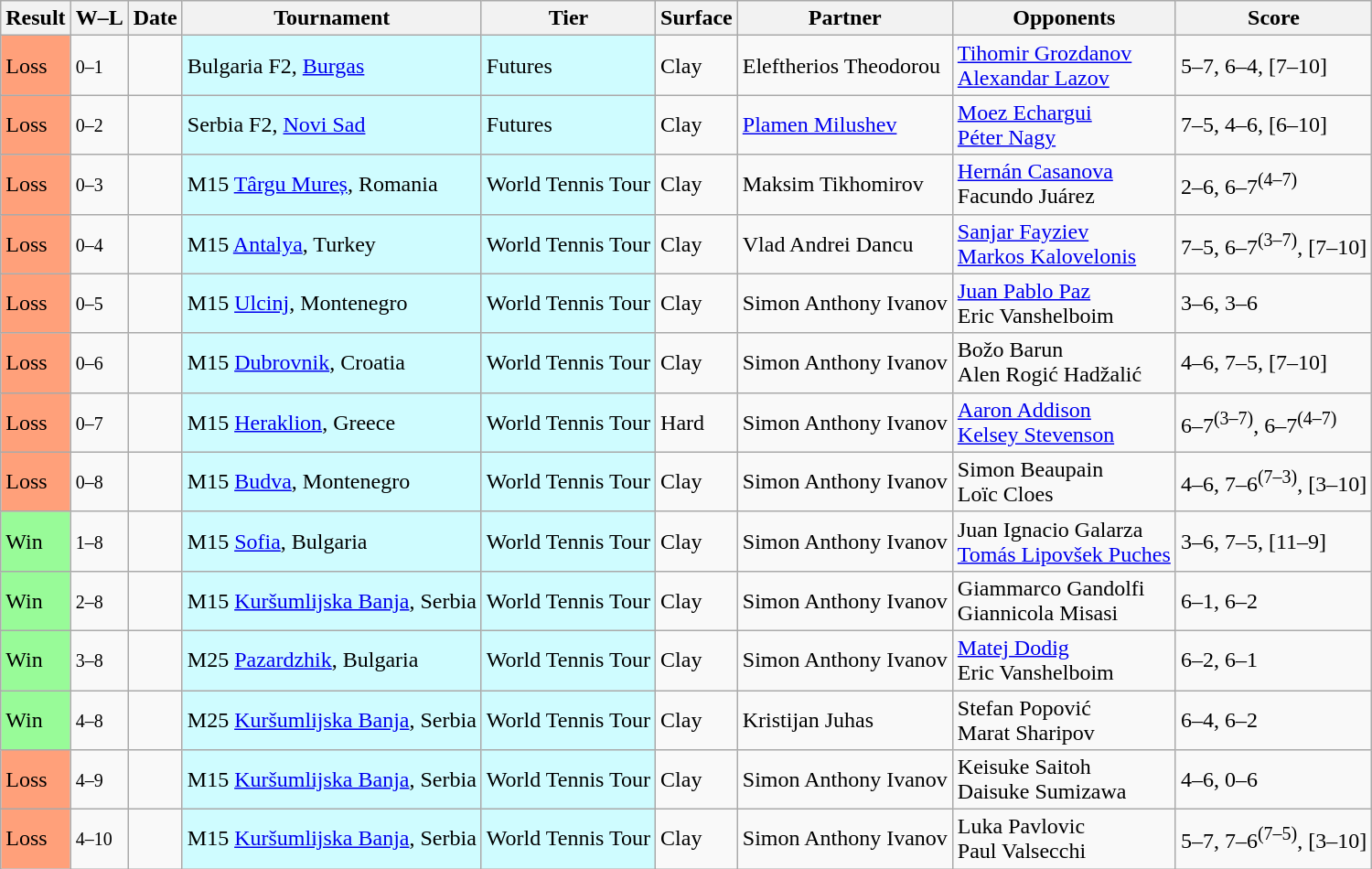<table class="sortable wikitable">
<tr>
<th>Result</th>
<th class="unsortable">W–L</th>
<th>Date</th>
<th>Tournament</th>
<th>Tier</th>
<th>Surface</th>
<th>Partner</th>
<th>Opponents</th>
<th class="unsortable">Score</th>
</tr>
<tr>
<td style="background:#ffa07a;">Loss</td>
<td><small>0–1</small></td>
<td></td>
<td style="background:#cffcff;">Bulgaria F2, <a href='#'>Burgas</a></td>
<td style="background:#cffcff;">Futures</td>
<td>Clay</td>
<td> Eleftherios Theodorou</td>
<td> <a href='#'>Tihomir Grozdanov</a><br> <a href='#'>Alexandar Lazov</a></td>
<td>5–7, 6–4, [7–10]</td>
</tr>
<tr>
<td style="background:#ffa07a;">Loss</td>
<td><small>0–2</small></td>
<td></td>
<td style="background:#cffcff;">Serbia F2, <a href='#'>Novi Sad</a></td>
<td style="background:#cffcff;">Futures</td>
<td>Clay</td>
<td> <a href='#'>Plamen Milushev</a></td>
<td> <a href='#'>Moez Echargui</a><br> <a href='#'>Péter Nagy</a></td>
<td>7–5, 4–6, [6–10]</td>
</tr>
<tr>
<td style="background:#ffa07a;">Loss</td>
<td><small>0–3</small></td>
<td></td>
<td style="background:#cffcff;">M15 <a href='#'>Târgu Mureș</a>, Romania</td>
<td style="background:#cffcff;">World Tennis Tour</td>
<td>Clay</td>
<td> Maksim Tikhomirov</td>
<td> <a href='#'>Hernán Casanova</a><br> Facundo Juárez</td>
<td>2–6, 6–7<sup>(4–7)</sup></td>
</tr>
<tr>
<td style="background:#ffa07a;">Loss</td>
<td><small>0–4</small></td>
<td></td>
<td style="background:#cffcff;">M15 <a href='#'>Antalya</a>, Turkey</td>
<td style="background:#cffcff;">World Tennis Tour</td>
<td>Clay</td>
<td> Vlad Andrei Dancu</td>
<td> <a href='#'>Sanjar Fayziev</a><br> <a href='#'>Markos Kalovelonis</a></td>
<td>7–5, 6–7<sup>(3–7)</sup>, [7–10]</td>
</tr>
<tr>
<td style="background:#ffa07a;">Loss</td>
<td><small>0–5</small></td>
<td></td>
<td style="background:#cffcff;">M15 <a href='#'>Ulcinj</a>, Montenegro</td>
<td style="background:#cffcff;">World Tennis Tour</td>
<td>Clay</td>
<td> Simon Anthony Ivanov</td>
<td> <a href='#'>Juan Pablo Paz</a><br> Eric Vanshelboim</td>
<td>3–6, 3–6</td>
</tr>
<tr>
<td style="background:#ffa07a;">Loss</td>
<td><small>0–6</small></td>
<td></td>
<td style="background:#cffcff;">M15 <a href='#'>Dubrovnik</a>, Croatia</td>
<td style="background:#cffcff;">World Tennis Tour</td>
<td>Clay</td>
<td> Simon Anthony Ivanov</td>
<td> Božo Barun<br> Alen Rogić Hadžalić</td>
<td>4–6, 7–5, [7–10]</td>
</tr>
<tr>
<td style="background:#ffa07a;">Loss</td>
<td><small>0–7</small></td>
<td></td>
<td style="background:#cffcff;">M15 <a href='#'>Heraklion</a>, Greece</td>
<td style="background:#cffcff;">World Tennis Tour</td>
<td>Hard</td>
<td> Simon Anthony Ivanov</td>
<td> <a href='#'>Aaron Addison</a><br> <a href='#'>Kelsey Stevenson</a></td>
<td>6–7<sup>(3–7)</sup>, 6–7<sup>(4–7)</sup></td>
</tr>
<tr>
<td style="background:#ffa07a;">Loss</td>
<td><small>0–8</small></td>
<td></td>
<td style="background:#cffcff;">M15 <a href='#'>Budva</a>, Montenegro</td>
<td style="background:#cffcff;">World Tennis Tour</td>
<td>Clay</td>
<td> Simon Anthony Ivanov</td>
<td> Simon Beaupain<br> Loïc Cloes</td>
<td>4–6, 7–6<sup>(7–3)</sup>, [3–10]</td>
</tr>
<tr>
<td style="background:#98fb98;">Win</td>
<td><small>1–8</small></td>
<td></td>
<td style="background:#cffcff;">M15 <a href='#'>Sofia</a>, Bulgaria</td>
<td style="background:#cffcff;">World Tennis Tour</td>
<td>Clay</td>
<td> Simon Anthony Ivanov</td>
<td> Juan Ignacio Galarza<br> <a href='#'>Tomás Lipovšek Puches</a></td>
<td>3–6, 7–5, [11–9]</td>
</tr>
<tr>
<td style="background:#98fb98;">Win</td>
<td><small>2–8</small></td>
<td></td>
<td style="background:#cffcff;">M15 <a href='#'>Kuršumlijska Banja</a>, Serbia</td>
<td style="background:#cffcff;">World Tennis Tour</td>
<td>Clay</td>
<td> Simon Anthony Ivanov</td>
<td> Giammarco Gandolfi<br> Giannicola Misasi</td>
<td>6–1, 6–2</td>
</tr>
<tr>
<td style="background:#98fb98;">Win</td>
<td><small>3–8</small></td>
<td></td>
<td style="background:#cffcff;">M25 <a href='#'>Pazardzhik</a>, Bulgaria</td>
<td style="background:#cffcff;">World Tennis Tour</td>
<td>Clay</td>
<td> Simon Anthony Ivanov</td>
<td> <a href='#'>Matej Dodig</a><br> Eric Vanshelboim</td>
<td>6–2, 6–1</td>
</tr>
<tr>
<td style="background:#98fb98;">Win</td>
<td><small>4–8</small></td>
<td></td>
<td style="background:#cffcff;">M25 <a href='#'>Kuršumlijska Banja</a>, Serbia</td>
<td style="background:#cffcff;">World Tennis Tour</td>
<td>Clay</td>
<td> Kristijan Juhas</td>
<td> Stefan Popović<br> Marat Sharipov</td>
<td>6–4, 6–2</td>
</tr>
<tr>
<td style="background:#ffa07a;">Loss</td>
<td><small>4–9</small></td>
<td></td>
<td style="background:#cffcff;">M15 <a href='#'>Kuršumlijska Banja</a>, Serbia</td>
<td style="background:#cffcff;">World Tennis Tour</td>
<td>Clay</td>
<td> Simon Anthony Ivanov</td>
<td> Keisuke Saitoh<br> Daisuke Sumizawa</td>
<td>4–6, 0–6</td>
</tr>
<tr>
<td style="background:#ffa07a;">Loss</td>
<td><small>4–10</small></td>
<td></td>
<td style="background:#cffcff;">M15 <a href='#'>Kuršumlijska Banja</a>, Serbia</td>
<td style="background:#cffcff;">World Tennis Tour</td>
<td>Clay</td>
<td> Simon Anthony Ivanov</td>
<td> Luka Pavlovic<br> Paul Valsecchi</td>
<td>5–7, 7–6<sup>(7–5)</sup>, [3–10]</td>
</tr>
</table>
